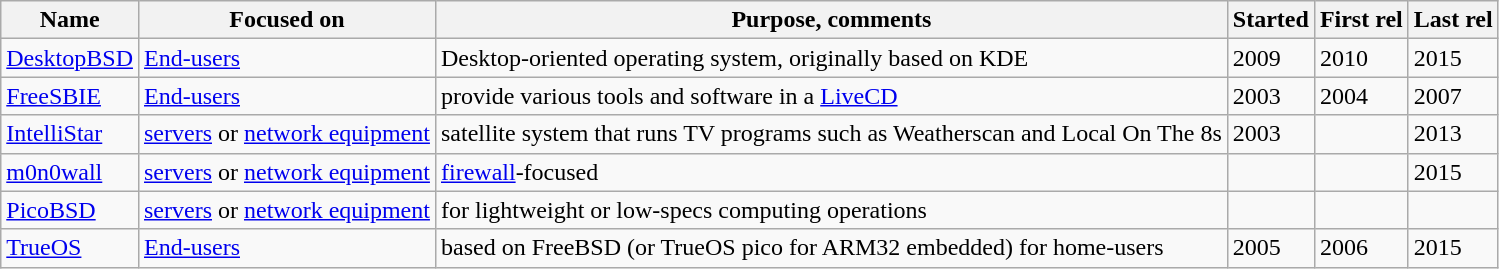<table class="wikitable sortable">
<tr>
<th>Name</th>
<th>Focused on</th>
<th>Purpose, comments</th>
<th>Started</th>
<th>First rel</th>
<th>Last rel</th>
</tr>
<tr>
<td><a href='#'>DesktopBSD</a></td>
<td><a href='#'>End-users</a></td>
<td>Desktop-oriented operating system, originally based on KDE</td>
<td>2009</td>
<td>2010</td>
<td>2015</td>
</tr>
<tr>
<td><a href='#'>FreeSBIE</a></td>
<td><a href='#'>End-users</a></td>
<td>provide various tools and software in a <a href='#'>LiveCD</a></td>
<td>2003</td>
<td>2004</td>
<td>2007</td>
</tr>
<tr>
<td><a href='#'>IntelliStar</a></td>
<td><a href='#'>servers</a> or <a href='#'>network equipment</a></td>
<td>satellite system that runs TV programs such as Weatherscan and Local On The 8s</td>
<td>2003</td>
<td></td>
<td>2013</td>
</tr>
<tr>
<td><a href='#'>m0n0wall</a></td>
<td><a href='#'>servers</a> or <a href='#'>network equipment</a></td>
<td><a href='#'>firewall</a>-focused</td>
<td></td>
<td></td>
<td>2015</td>
</tr>
<tr>
<td><a href='#'>PicoBSD</a></td>
<td><a href='#'>servers</a> or <a href='#'>network equipment</a></td>
<td>for lightweight or low-specs computing operations</td>
<td></td>
<td></td>
<td></td>
</tr>
<tr>
<td><a href='#'>TrueOS</a></td>
<td><a href='#'>End-users</a></td>
<td>based on FreeBSD (or TrueOS pico for ARM32 embedded) for home-users</td>
<td>2005</td>
<td>2006</td>
<td>2015</td>
</tr>
</table>
